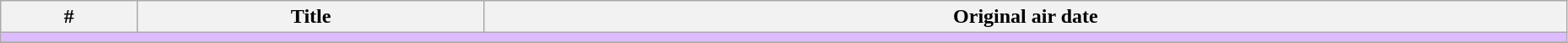<table class="wikitable" width="98%">
<tr>
<th>#</th>
<th>Title</th>
<th>Original air date</th>
</tr>
<tr>
<td colspan="5" bgcolor="#DCBCFF"></td>
</tr>
<tr>
</tr>
</table>
